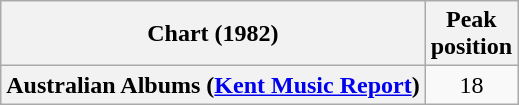<table class="wikitable sortable plainrowheaders">
<tr>
<th scope="col">Chart (1982)</th>
<th scope="col">Peak<br>position</th>
</tr>
<tr>
<th scope="row">Australian Albums (<a href='#'>Kent Music Report</a>)</th>
<td style="text-align:center;">18</td>
</tr>
</table>
